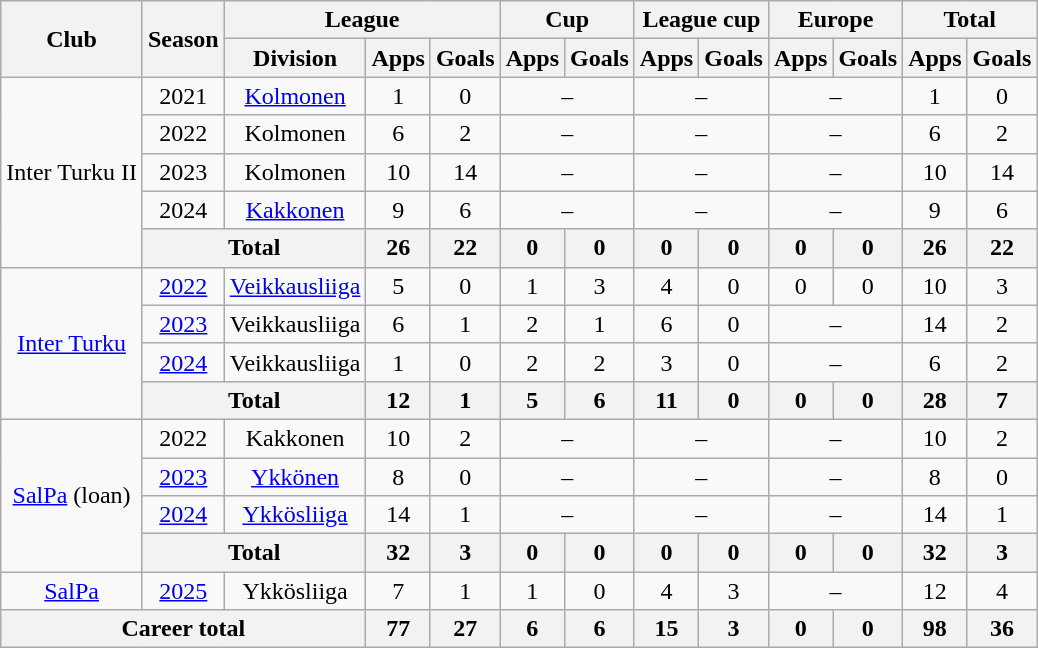<table class="wikitable" style="text-align:center">
<tr>
<th rowspan="2">Club</th>
<th rowspan="2">Season</th>
<th colspan="3">League</th>
<th colspan="2">Cup</th>
<th colspan="2">League cup</th>
<th colspan="2">Europe</th>
<th colspan="2">Total</th>
</tr>
<tr>
<th>Division</th>
<th>Apps</th>
<th>Goals</th>
<th>Apps</th>
<th>Goals</th>
<th>Apps</th>
<th>Goals</th>
<th>Apps</th>
<th>Goals</th>
<th>Apps</th>
<th>Goals</th>
</tr>
<tr>
<td rowspan=5>Inter Turku II</td>
<td>2021</td>
<td><a href='#'>Kolmonen</a></td>
<td>1</td>
<td>0</td>
<td colspan=2>–</td>
<td colspan=2>–</td>
<td colspan=2>–</td>
<td>1</td>
<td>0</td>
</tr>
<tr>
<td>2022</td>
<td>Kolmonen</td>
<td>6</td>
<td>2</td>
<td colspan=2>–</td>
<td colspan=2>–</td>
<td colspan=2>–</td>
<td>6</td>
<td>2</td>
</tr>
<tr>
<td>2023</td>
<td>Kolmonen</td>
<td>10</td>
<td>14</td>
<td colspan=2>–</td>
<td colspan=2>–</td>
<td colspan=2>–</td>
<td>10</td>
<td>14</td>
</tr>
<tr>
<td>2024</td>
<td><a href='#'>Kakkonen</a></td>
<td>9</td>
<td>6</td>
<td colspan=2>–</td>
<td colspan=2>–</td>
<td colspan=2>–</td>
<td>9</td>
<td>6</td>
</tr>
<tr>
<th colspan=2>Total</th>
<th>26</th>
<th>22</th>
<th>0</th>
<th>0</th>
<th>0</th>
<th>0</th>
<th>0</th>
<th>0</th>
<th>26</th>
<th>22</th>
</tr>
<tr>
<td rowspan=4><a href='#'>Inter Turku</a></td>
<td><a href='#'>2022</a></td>
<td><a href='#'>Veikkausliiga</a></td>
<td>5</td>
<td>0</td>
<td>1</td>
<td>3</td>
<td>4</td>
<td>0</td>
<td>0</td>
<td>0</td>
<td>10</td>
<td>3</td>
</tr>
<tr>
<td><a href='#'>2023</a></td>
<td>Veikkausliiga</td>
<td>6</td>
<td>1</td>
<td>2</td>
<td>1</td>
<td>6</td>
<td>0</td>
<td colspan=2>–</td>
<td>14</td>
<td>2</td>
</tr>
<tr>
<td><a href='#'>2024</a></td>
<td>Veikkausliiga</td>
<td>1</td>
<td>0</td>
<td>2</td>
<td>2</td>
<td>3</td>
<td>0</td>
<td colspan=2>–</td>
<td>6</td>
<td>2</td>
</tr>
<tr>
<th colspan=2>Total</th>
<th>12</th>
<th>1</th>
<th>5</th>
<th>6</th>
<th>11</th>
<th>0</th>
<th>0</th>
<th>0</th>
<th>28</th>
<th>7</th>
</tr>
<tr>
<td rowspan=4><a href='#'>SalPa</a> (loan)</td>
<td>2022</td>
<td>Kakkonen</td>
<td>10</td>
<td>2</td>
<td colspan=2>–</td>
<td colspan=2>–</td>
<td colspan=2>–</td>
<td>10</td>
<td>2</td>
</tr>
<tr>
<td><a href='#'>2023</a></td>
<td><a href='#'>Ykkönen</a></td>
<td>8</td>
<td>0</td>
<td colspan=2>–</td>
<td colspan=2>–</td>
<td colspan=2>–</td>
<td>8</td>
<td>0</td>
</tr>
<tr>
<td><a href='#'>2024</a></td>
<td><a href='#'>Ykkösliiga</a></td>
<td>14</td>
<td>1</td>
<td colspan=2>–</td>
<td colspan=2>–</td>
<td colspan=2>–</td>
<td>14</td>
<td>1</td>
</tr>
<tr>
<th colspan=2>Total</th>
<th>32</th>
<th>3</th>
<th>0</th>
<th>0</th>
<th>0</th>
<th>0</th>
<th>0</th>
<th>0</th>
<th>32</th>
<th>3</th>
</tr>
<tr>
<td><a href='#'>SalPa</a></td>
<td><a href='#'>2025</a></td>
<td>Ykkösliiga</td>
<td>7</td>
<td>1</td>
<td>1</td>
<td>0</td>
<td>4</td>
<td>3</td>
<td colspan=2>–</td>
<td>12</td>
<td>4</td>
</tr>
<tr>
<th colspan="3">Career total</th>
<th>77</th>
<th>27</th>
<th>6</th>
<th>6</th>
<th>15</th>
<th>3</th>
<th>0</th>
<th>0</th>
<th>98</th>
<th>36</th>
</tr>
</table>
